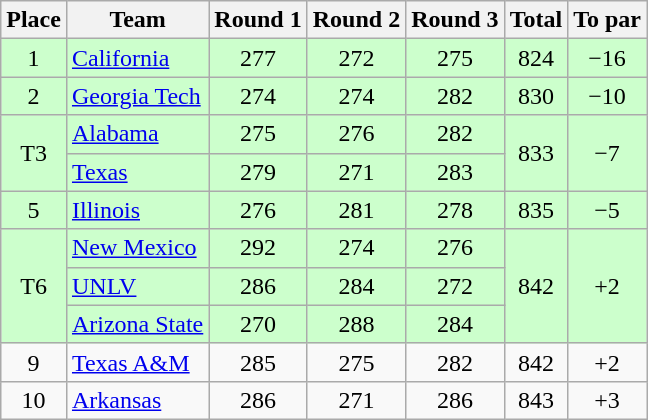<table class="wikitable" style="text-align:center">
<tr>
<th>Place</th>
<th>Team</th>
<th>Round 1</th>
<th>Round 2</th>
<th>Round 3</th>
<th>Total</th>
<th>To par</th>
</tr>
<tr style="background:#ccffcc;">
<td>1</td>
<td align=left><a href='#'>California</a></td>
<td>277</td>
<td>272</td>
<td>275</td>
<td>824</td>
<td>−16</td>
</tr>
<tr style="background:#ccffcc;">
<td>2</td>
<td align=left><a href='#'>Georgia Tech</a></td>
<td>274</td>
<td>274</td>
<td>282</td>
<td>830</td>
<td>−10</td>
</tr>
<tr style="background:#ccffcc;">
<td rowspan=2>T3</td>
<td align=left><a href='#'>Alabama</a></td>
<td>275</td>
<td>276</td>
<td>282</td>
<td rowspan=2>833</td>
<td rowspan=2>−7</td>
</tr>
<tr style="background:#ccffcc;">
<td align=left><a href='#'>Texas</a></td>
<td>279</td>
<td>271</td>
<td>283</td>
</tr>
<tr style="background:#ccffcc;">
<td>5</td>
<td align=left><a href='#'>Illinois</a></td>
<td>276</td>
<td>281</td>
<td>278</td>
<td>835</td>
<td>−5</td>
</tr>
<tr style="background:#ccffcc;">
<td rowspan=3>T6</td>
<td align=left><a href='#'>New Mexico</a></td>
<td>292</td>
<td>274</td>
<td>276</td>
<td rowspan=3>842</td>
<td rowspan=3>+2</td>
</tr>
<tr style="background:#ccffcc;">
<td align=left><a href='#'>UNLV</a></td>
<td>286</td>
<td>284</td>
<td>272</td>
</tr>
<tr style="background:#ccffcc;">
<td align=left><a href='#'>Arizona State</a></td>
<td>270</td>
<td>288</td>
<td>284</td>
</tr>
<tr>
<td>9</td>
<td align=left><a href='#'>Texas A&M</a></td>
<td>285</td>
<td>275</td>
<td>282</td>
<td>842</td>
<td>+2</td>
</tr>
<tr>
<td>10</td>
<td align=left><a href='#'>Arkansas</a></td>
<td>286</td>
<td>271</td>
<td>286</td>
<td>843</td>
<td>+3</td>
</tr>
</table>
